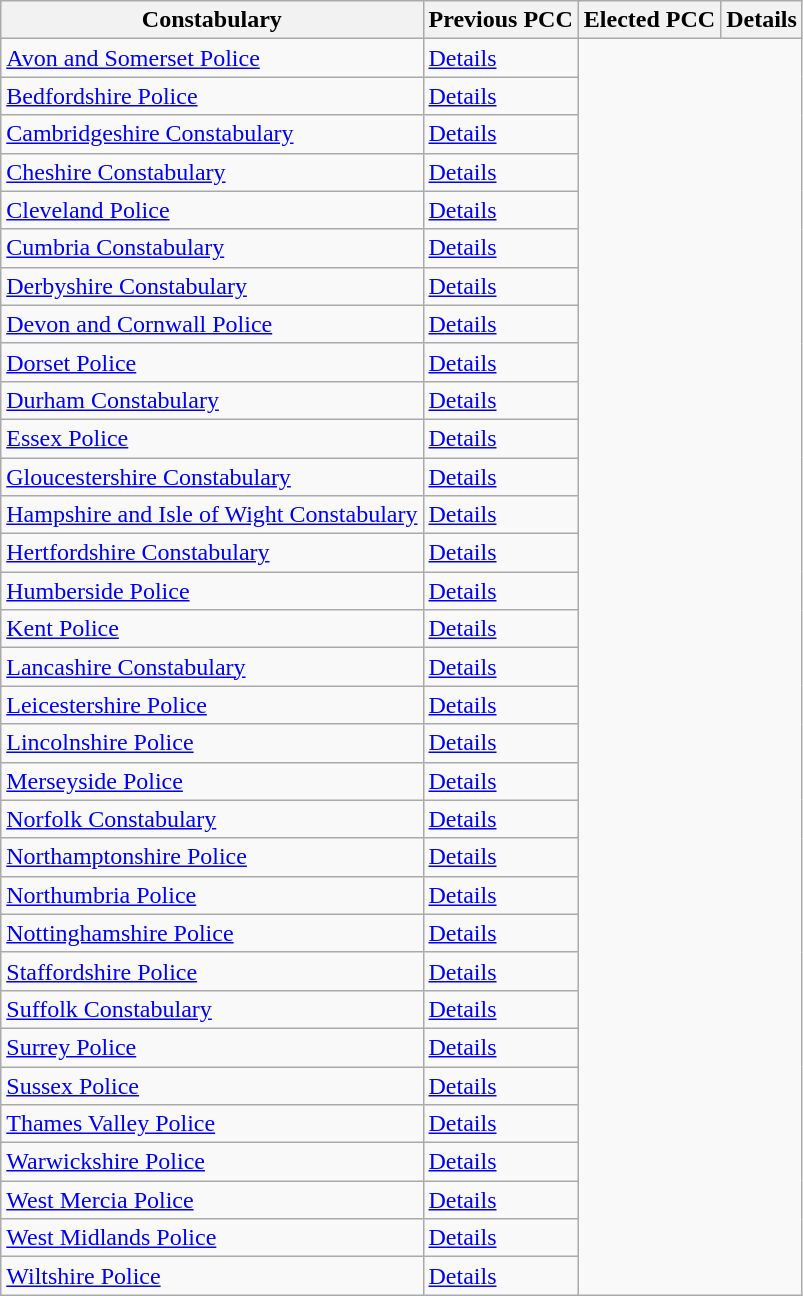<table class="wikitable">
<tr>
<th>Constabulary</th>
<th colspan="2">Previous PCC</th>
<th colspan="2">Elected PCC</th>
<th>Details</th>
</tr>
<tr>
<td><a href='#'>Avon and Somerset Police</a><br>
</td>
<td><a href='#'>Details</a></td>
</tr>
<tr>
<td><a href='#'>Bedfordshire Police</a><br>
</td>
<td><a href='#'>Details</a></td>
</tr>
<tr>
<td><a href='#'>Cambridgeshire Constabulary</a><br>
</td>
<td><a href='#'>Details</a></td>
</tr>
<tr>
<td><a href='#'>Cheshire Constabulary</a><br>
</td>
<td><a href='#'>Details</a></td>
</tr>
<tr>
<td><a href='#'>Cleveland Police</a><br>
</td>
<td><a href='#'>Details</a></td>
</tr>
<tr>
<td><a href='#'>Cumbria Constabulary</a><br>
</td>
<td><a href='#'>Details</a></td>
</tr>
<tr>
<td><a href='#'>Derbyshire Constabulary</a><br>
</td>
<td><a href='#'>Details</a></td>
</tr>
<tr>
<td><a href='#'>Devon and Cornwall Police</a><br>
</td>
<td><a href='#'>Details</a></td>
</tr>
<tr>
<td><a href='#'>Dorset Police</a><br>
</td>
<td><a href='#'>Details</a></td>
</tr>
<tr>
<td><a href='#'>Durham Constabulary</a><br>
</td>
<td><a href='#'>Details</a></td>
</tr>
<tr>
<td><a href='#'>Essex Police</a><br>
</td>
<td><a href='#'>Details</a></td>
</tr>
<tr>
<td><a href='#'>Gloucestershire Constabulary</a><br>
</td>
<td><a href='#'>Details</a></td>
</tr>
<tr>
<td><a href='#'>Hampshire and Isle of Wight Constabulary</a><br>
</td>
<td><a href='#'>Details</a></td>
</tr>
<tr>
<td><a href='#'>Hertfordshire Constabulary</a><br>
</td>
<td><a href='#'>Details</a></td>
</tr>
<tr>
<td><a href='#'>Humberside Police</a><br>
</td>
<td><a href='#'>Details</a></td>
</tr>
<tr>
<td><a href='#'>Kent Police</a><br>
</td>
<td><a href='#'>Details</a></td>
</tr>
<tr>
<td><a href='#'>Lancashire Constabulary</a><br>
</td>
<td><a href='#'>Details</a></td>
</tr>
<tr>
<td><a href='#'>Leicestershire Police</a><br>
</td>
<td><a href='#'>Details</a></td>
</tr>
<tr>
<td><a href='#'>Lincolnshire Police</a><br>
</td>
<td><a href='#'>Details</a></td>
</tr>
<tr>
<td><a href='#'>Merseyside Police</a><br>
</td>
<td><a href='#'>Details</a></td>
</tr>
<tr>
<td><a href='#'>Norfolk Constabulary</a><br>
</td>
<td><a href='#'>Details</a></td>
</tr>
<tr>
<td><a href='#'>Northamptonshire Police</a><br>
</td>
<td><a href='#'>Details</a></td>
</tr>
<tr>
<td><a href='#'>Northumbria Police</a><br></td>
<td><a href='#'>Details</a></td>
</tr>
<tr>
<td><a href='#'>Nottinghamshire Police</a><br></td>
<td><a href='#'>Details</a></td>
</tr>
<tr>
<td><a href='#'>Staffordshire Police</a><br>
</td>
<td><a href='#'>Details</a></td>
</tr>
<tr>
<td><a href='#'>Suffolk Constabulary</a><br>
</td>
<td><a href='#'>Details</a></td>
</tr>
<tr>
<td><a href='#'>Surrey Police</a><br>
</td>
<td><a href='#'>Details</a></td>
</tr>
<tr>
<td><a href='#'>Sussex Police</a><br>
</td>
<td><a href='#'>Details</a></td>
</tr>
<tr>
<td><a href='#'>Thames Valley Police</a><br>
</td>
<td><a href='#'>Details</a></td>
</tr>
<tr>
<td><a href='#'>Warwickshire Police</a><br>
</td>
<td><a href='#'>Details</a></td>
</tr>
<tr>
<td><a href='#'>West Mercia Police</a><br>
</td>
<td><a href='#'>Details</a></td>
</tr>
<tr>
<td><a href='#'>West Midlands Police</a><br>
</td>
<td><a href='#'>Details</a></td>
</tr>
<tr>
<td><a href='#'>Wiltshire Police</a><br>
</td>
<td><a href='#'>Details</a></td>
</tr>
</table>
